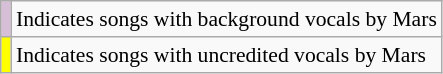<table class="wikitable" style="font-size:90%;">
<tr>
<td style="background:thistle;"> </td>
<td>Indicates songs with background vocals by Mars</td>
</tr>
<tr>
<td style="background:#ff0;"> </td>
<td>Indicates songs with uncredited vocals by Mars</td>
</tr>
</table>
